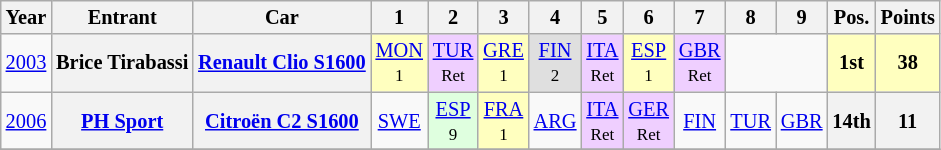<table class="wikitable" style="text-align:center; font-size:85%">
<tr>
<th>Year</th>
<th>Entrant</th>
<th>Car</th>
<th>1</th>
<th>2</th>
<th>3</th>
<th>4</th>
<th>5</th>
<th>6</th>
<th>7</th>
<th>8</th>
<th>9</th>
<th>Pos.</th>
<th>Points</th>
</tr>
<tr>
<td><a href='#'>2003</a></td>
<th nowrap>Brice Tirabassi</th>
<th nowrap><a href='#'>Renault Clio S1600</a></th>
<td style="background:#FFFFBF;"><a href='#'>MON</a><br><small>1</small></td>
<td style="background:#EFCFFF;"><a href='#'>TUR</a><br><small>Ret</small></td>
<td style="background:#FFFFBF;"><a href='#'>GRE</a><br><small>1</small></td>
<td style="background:#DFDFDF;"><a href='#'>FIN</a><br><small>2</small></td>
<td style="background:#EFCFFF;"><a href='#'>ITA</a><br><small>Ret</small></td>
<td style="background:#FFFFBF;"><a href='#'>ESP</a><br><small>1</small></td>
<td style="background:#EFCFFF;"><a href='#'>GBR</a><br><small>Ret</small></td>
<td colspan=2></td>
<td style="background:#FFFFBF;"><strong>1st</strong></td>
<td style="background:#FFFFBF;"><strong>38</strong></td>
</tr>
<tr>
<td><a href='#'>2006</a></td>
<th nowrap><a href='#'>PH Sport</a></th>
<th nowrap><a href='#'>Citroën C2 S1600</a></th>
<td><a href='#'>SWE</a></td>
<td style="background:#DFFFDF;"><a href='#'>ESP</a><br><small>9</small></td>
<td style="background:#FFFFBF;"><a href='#'>FRA</a><br><small>1</small></td>
<td><a href='#'>ARG</a></td>
<td style="background:#EFCFFF;"><a href='#'>ITA</a><br><small>Ret</small></td>
<td style="background:#EFCFFF;"><a href='#'>GER</a><br><small>Ret</small></td>
<td><a href='#'>FIN</a></td>
<td><a href='#'>TUR</a></td>
<td><a href='#'>GBR</a></td>
<th>14th</th>
<th>11</th>
</tr>
<tr>
</tr>
</table>
